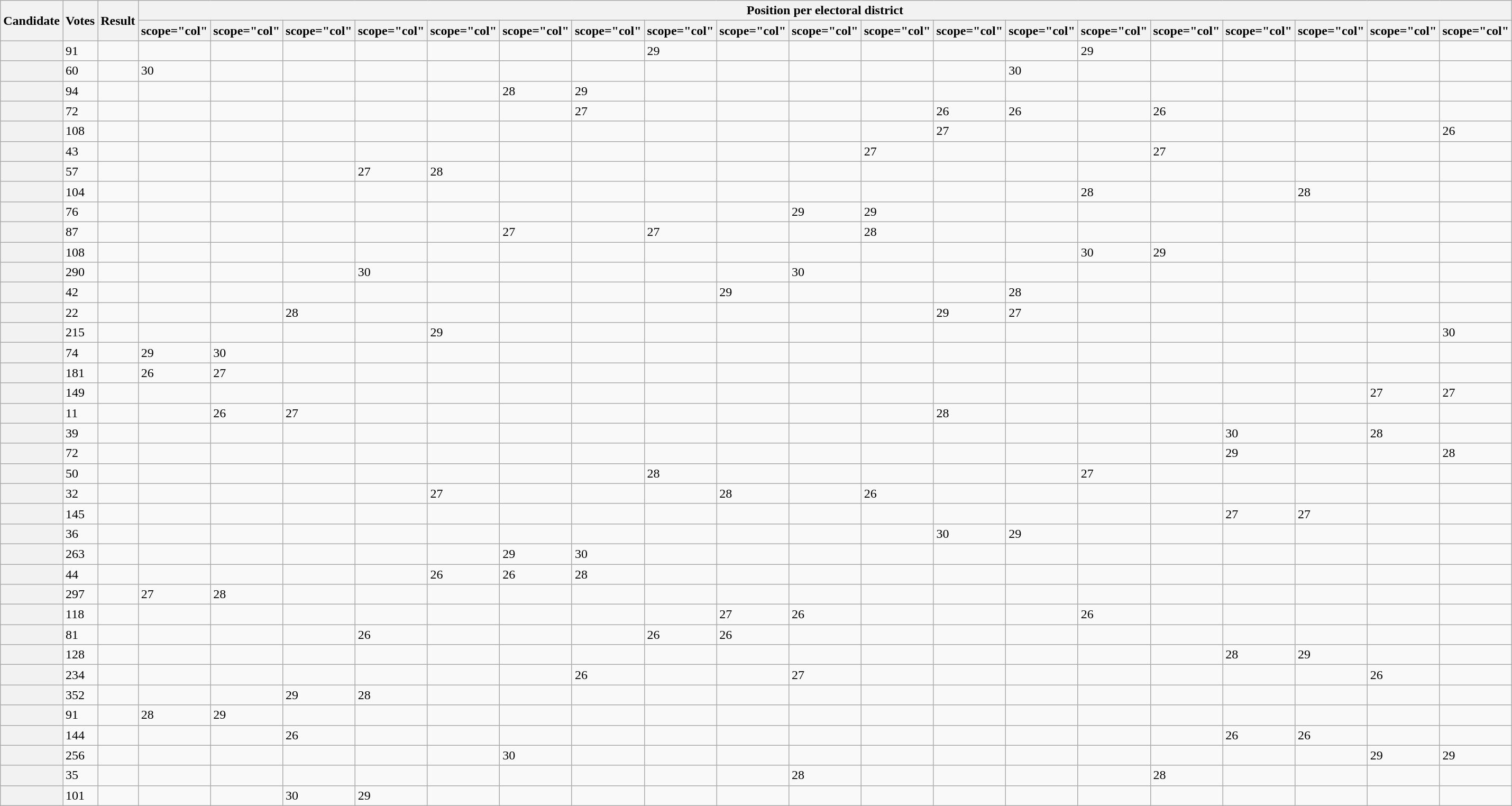<table class="wikitable sortable defaultright col3left">
<tr>
<th scope="col" rowspan="2">Candidate</th>
<th scope="col" rowspan="2">Votes</th>
<th scope="col" rowspan="2">Result</th>
<th scope="col" colspan="19">Position per electoral district</th>
</tr>
<tr>
<th>scope="col" </th>
<th>scope="col" </th>
<th>scope="col" </th>
<th>scope="col" </th>
<th>scope="col" </th>
<th>scope="col" </th>
<th>scope="col" </th>
<th>scope="col" </th>
<th>scope="col" </th>
<th>scope="col" </th>
<th>scope="col" </th>
<th>scope="col" </th>
<th>scope="col" </th>
<th>scope="col" </th>
<th>scope="col" </th>
<th>scope="col" </th>
<th>scope="col" </th>
<th>scope="col" </th>
<th>scope="col" </th>
</tr>
<tr>
<th scope="row"></th>
<td>91</td>
<td></td>
<td></td>
<td></td>
<td></td>
<td></td>
<td></td>
<td></td>
<td></td>
<td>29</td>
<td></td>
<td></td>
<td></td>
<td></td>
<td></td>
<td>29</td>
<td></td>
<td></td>
<td></td>
<td></td>
<td></td>
</tr>
<tr>
<th scope="row"></th>
<td>60</td>
<td></td>
<td>30</td>
<td></td>
<td></td>
<td></td>
<td></td>
<td></td>
<td></td>
<td></td>
<td></td>
<td></td>
<td></td>
<td></td>
<td>30</td>
<td></td>
<td></td>
<td></td>
<td></td>
<td></td>
<td></td>
</tr>
<tr>
<th scope="row"></th>
<td>94</td>
<td></td>
<td></td>
<td></td>
<td></td>
<td></td>
<td></td>
<td>28</td>
<td>29</td>
<td></td>
<td></td>
<td></td>
<td></td>
<td></td>
<td></td>
<td></td>
<td></td>
<td></td>
<td></td>
<td></td>
<td></td>
</tr>
<tr>
<th scope="row"></th>
<td>72</td>
<td></td>
<td></td>
<td></td>
<td></td>
<td></td>
<td></td>
<td></td>
<td>27</td>
<td></td>
<td></td>
<td></td>
<td></td>
<td>26</td>
<td>26</td>
<td></td>
<td>26</td>
<td></td>
<td></td>
<td></td>
<td></td>
</tr>
<tr>
<th scope="row"></th>
<td>108</td>
<td></td>
<td></td>
<td></td>
<td></td>
<td></td>
<td></td>
<td></td>
<td></td>
<td></td>
<td></td>
<td></td>
<td></td>
<td>27</td>
<td></td>
<td></td>
<td></td>
<td></td>
<td></td>
<td></td>
<td>26</td>
</tr>
<tr>
<th scope="row"></th>
<td>43</td>
<td></td>
<td></td>
<td></td>
<td></td>
<td></td>
<td></td>
<td></td>
<td></td>
<td></td>
<td></td>
<td></td>
<td>27</td>
<td></td>
<td></td>
<td></td>
<td>27</td>
<td></td>
<td></td>
<td></td>
<td></td>
</tr>
<tr>
<th scope="row"></th>
<td>57</td>
<td></td>
<td></td>
<td></td>
<td></td>
<td>27</td>
<td>28</td>
<td></td>
<td></td>
<td></td>
<td></td>
<td></td>
<td></td>
<td></td>
<td></td>
<td></td>
<td></td>
<td></td>
<td></td>
<td></td>
<td></td>
</tr>
<tr>
<th scope="row"></th>
<td>104</td>
<td></td>
<td></td>
<td></td>
<td></td>
<td></td>
<td></td>
<td></td>
<td></td>
<td></td>
<td></td>
<td></td>
<td></td>
<td></td>
<td></td>
<td>28</td>
<td></td>
<td></td>
<td>28</td>
<td></td>
<td></td>
</tr>
<tr>
<th scope="row"></th>
<td>76</td>
<td></td>
<td></td>
<td></td>
<td></td>
<td></td>
<td></td>
<td></td>
<td></td>
<td></td>
<td></td>
<td>29</td>
<td>29</td>
<td></td>
<td></td>
<td></td>
<td></td>
<td></td>
<td></td>
<td></td>
<td></td>
</tr>
<tr>
<th scope="row"></th>
<td>87</td>
<td></td>
<td></td>
<td></td>
<td></td>
<td></td>
<td></td>
<td>27</td>
<td></td>
<td>27</td>
<td></td>
<td></td>
<td>28</td>
<td></td>
<td></td>
<td></td>
<td></td>
<td></td>
<td></td>
<td></td>
<td></td>
</tr>
<tr>
<th scope="row"></th>
<td>108</td>
<td></td>
<td></td>
<td></td>
<td></td>
<td></td>
<td></td>
<td></td>
<td></td>
<td></td>
<td></td>
<td></td>
<td></td>
<td></td>
<td></td>
<td>30</td>
<td>29</td>
<td></td>
<td></td>
<td></td>
<td></td>
</tr>
<tr>
<th scope="row"></th>
<td>290</td>
<td></td>
<td></td>
<td></td>
<td></td>
<td>30</td>
<td></td>
<td></td>
<td></td>
<td></td>
<td></td>
<td>30</td>
<td></td>
<td></td>
<td></td>
<td></td>
<td></td>
<td></td>
<td></td>
<td></td>
<td></td>
</tr>
<tr>
<th scope="row"></th>
<td>42</td>
<td></td>
<td></td>
<td></td>
<td></td>
<td></td>
<td></td>
<td></td>
<td></td>
<td></td>
<td>29</td>
<td></td>
<td></td>
<td></td>
<td>28</td>
<td></td>
<td></td>
<td></td>
<td></td>
<td></td>
<td></td>
</tr>
<tr>
<th scope="row"></th>
<td>22</td>
<td></td>
<td></td>
<td></td>
<td>28</td>
<td></td>
<td></td>
<td></td>
<td></td>
<td></td>
<td></td>
<td></td>
<td></td>
<td>29</td>
<td>27</td>
<td></td>
<td></td>
<td></td>
<td></td>
<td></td>
<td></td>
</tr>
<tr>
<th scope="row"></th>
<td>215</td>
<td></td>
<td></td>
<td></td>
<td></td>
<td></td>
<td>29</td>
<td></td>
<td></td>
<td></td>
<td></td>
<td></td>
<td></td>
<td></td>
<td></td>
<td></td>
<td></td>
<td></td>
<td></td>
<td></td>
<td>30</td>
</tr>
<tr>
<th scope="row"></th>
<td>74</td>
<td></td>
<td>29</td>
<td>30</td>
<td></td>
<td></td>
<td></td>
<td></td>
<td></td>
<td></td>
<td></td>
<td></td>
<td></td>
<td></td>
<td></td>
<td></td>
<td></td>
<td></td>
<td></td>
<td></td>
<td></td>
</tr>
<tr>
<th scope="row"></th>
<td>181</td>
<td></td>
<td>26</td>
<td>27</td>
<td></td>
<td></td>
<td></td>
<td></td>
<td></td>
<td></td>
<td></td>
<td></td>
<td></td>
<td></td>
<td></td>
<td></td>
<td></td>
<td></td>
<td></td>
<td></td>
<td></td>
</tr>
<tr>
<th scope="row"></th>
<td>149</td>
<td></td>
<td></td>
<td></td>
<td></td>
<td></td>
<td></td>
<td></td>
<td></td>
<td></td>
<td></td>
<td></td>
<td></td>
<td></td>
<td></td>
<td></td>
<td></td>
<td></td>
<td></td>
<td>27</td>
<td>27</td>
</tr>
<tr>
<th scope="row"></th>
<td>11</td>
<td></td>
<td></td>
<td>26</td>
<td>27</td>
<td></td>
<td></td>
<td></td>
<td></td>
<td></td>
<td></td>
<td></td>
<td></td>
<td>28</td>
<td></td>
<td></td>
<td></td>
<td></td>
<td></td>
<td></td>
<td></td>
</tr>
<tr>
<th scope="row"></th>
<td>39</td>
<td></td>
<td></td>
<td></td>
<td></td>
<td></td>
<td></td>
<td></td>
<td></td>
<td></td>
<td></td>
<td></td>
<td></td>
<td></td>
<td></td>
<td></td>
<td></td>
<td>30</td>
<td></td>
<td>28</td>
<td></td>
</tr>
<tr>
<th scope="row"></th>
<td>72</td>
<td></td>
<td></td>
<td></td>
<td></td>
<td></td>
<td></td>
<td></td>
<td></td>
<td></td>
<td></td>
<td></td>
<td></td>
<td></td>
<td></td>
<td></td>
<td></td>
<td>29</td>
<td></td>
<td></td>
<td>28</td>
</tr>
<tr>
<th scope="row"></th>
<td>50</td>
<td></td>
<td></td>
<td></td>
<td></td>
<td></td>
<td></td>
<td></td>
<td></td>
<td>28</td>
<td></td>
<td></td>
<td></td>
<td></td>
<td></td>
<td>27</td>
<td></td>
<td></td>
<td></td>
<td></td>
<td></td>
</tr>
<tr>
<th scope="row"></th>
<td>32</td>
<td></td>
<td></td>
<td></td>
<td></td>
<td></td>
<td>27</td>
<td></td>
<td></td>
<td></td>
<td>28</td>
<td></td>
<td>26</td>
<td></td>
<td></td>
<td></td>
<td></td>
<td></td>
<td></td>
<td></td>
<td></td>
</tr>
<tr>
<th scope="row"></th>
<td>145</td>
<td></td>
<td></td>
<td></td>
<td></td>
<td></td>
<td></td>
<td></td>
<td></td>
<td></td>
<td></td>
<td></td>
<td></td>
<td></td>
<td></td>
<td></td>
<td></td>
<td>27</td>
<td>27</td>
<td></td>
<td></td>
</tr>
<tr>
<th scope="row"></th>
<td>36</td>
<td></td>
<td></td>
<td></td>
<td></td>
<td></td>
<td></td>
<td></td>
<td></td>
<td></td>
<td></td>
<td></td>
<td></td>
<td>30</td>
<td>29</td>
<td></td>
<td></td>
<td></td>
<td></td>
<td></td>
<td></td>
</tr>
<tr>
<th scope="row"></th>
<td>263</td>
<td></td>
<td></td>
<td></td>
<td></td>
<td></td>
<td></td>
<td>29</td>
<td>30</td>
<td></td>
<td></td>
<td></td>
<td></td>
<td></td>
<td></td>
<td></td>
<td></td>
<td></td>
<td></td>
<td></td>
<td></td>
</tr>
<tr>
<th scope="row"></th>
<td>44</td>
<td></td>
<td></td>
<td></td>
<td></td>
<td></td>
<td>26</td>
<td>26</td>
<td>28</td>
<td></td>
<td></td>
<td></td>
<td></td>
<td></td>
<td></td>
<td></td>
<td></td>
<td></td>
<td></td>
<td></td>
<td></td>
</tr>
<tr>
<th scope="row"></th>
<td>297</td>
<td></td>
<td>27</td>
<td>28</td>
<td></td>
<td></td>
<td></td>
<td></td>
<td></td>
<td></td>
<td></td>
<td></td>
<td></td>
<td></td>
<td></td>
<td></td>
<td></td>
<td></td>
<td></td>
<td></td>
<td></td>
</tr>
<tr>
<th scope="row"></th>
<td>118</td>
<td></td>
<td></td>
<td></td>
<td></td>
<td></td>
<td></td>
<td></td>
<td></td>
<td></td>
<td>27</td>
<td>26</td>
<td></td>
<td></td>
<td></td>
<td>26</td>
<td></td>
<td></td>
<td></td>
<td></td>
<td></td>
</tr>
<tr>
<th scope="row"></th>
<td>81</td>
<td></td>
<td></td>
<td></td>
<td></td>
<td>26</td>
<td></td>
<td></td>
<td></td>
<td>26</td>
<td>26</td>
<td></td>
<td></td>
<td></td>
<td></td>
<td></td>
<td></td>
<td></td>
<td></td>
<td></td>
<td></td>
</tr>
<tr>
<th scope="row"></th>
<td>128</td>
<td></td>
<td></td>
<td></td>
<td></td>
<td></td>
<td></td>
<td></td>
<td></td>
<td></td>
<td></td>
<td></td>
<td></td>
<td></td>
<td></td>
<td></td>
<td></td>
<td>28</td>
<td>29</td>
<td></td>
<td></td>
</tr>
<tr>
<th scope="row"></th>
<td>234</td>
<td></td>
<td></td>
<td></td>
<td></td>
<td></td>
<td></td>
<td></td>
<td>26</td>
<td></td>
<td></td>
<td>27</td>
<td></td>
<td></td>
<td></td>
<td></td>
<td></td>
<td></td>
<td></td>
<td>26</td>
<td></td>
</tr>
<tr>
<th scope="row"></th>
<td>352</td>
<td></td>
<td></td>
<td></td>
<td>29</td>
<td>28</td>
<td></td>
<td></td>
<td></td>
<td></td>
<td></td>
<td></td>
<td></td>
<td></td>
<td></td>
<td></td>
<td></td>
<td></td>
<td></td>
<td></td>
<td></td>
</tr>
<tr>
<th scope="row"></th>
<td>91</td>
<td></td>
<td>28</td>
<td>29</td>
<td></td>
<td></td>
<td></td>
<td></td>
<td></td>
<td></td>
<td></td>
<td></td>
<td></td>
<td></td>
<td></td>
<td></td>
<td></td>
<td></td>
<td></td>
<td></td>
<td></td>
</tr>
<tr>
<th scope="row"></th>
<td>144</td>
<td></td>
<td></td>
<td></td>
<td>26</td>
<td></td>
<td></td>
<td></td>
<td></td>
<td></td>
<td></td>
<td></td>
<td></td>
<td></td>
<td></td>
<td></td>
<td></td>
<td>26</td>
<td>26</td>
<td></td>
<td></td>
</tr>
<tr>
<th scope="row"></th>
<td>256</td>
<td></td>
<td></td>
<td></td>
<td></td>
<td></td>
<td></td>
<td>30</td>
<td></td>
<td></td>
<td></td>
<td></td>
<td></td>
<td></td>
<td></td>
<td></td>
<td></td>
<td></td>
<td></td>
<td>29</td>
<td>29</td>
</tr>
<tr>
<th scope="row"></th>
<td>35</td>
<td></td>
<td></td>
<td></td>
<td></td>
<td></td>
<td></td>
<td></td>
<td></td>
<td></td>
<td></td>
<td>28</td>
<td></td>
<td></td>
<td></td>
<td></td>
<td>28</td>
<td></td>
<td></td>
<td></td>
<td></td>
</tr>
<tr>
<th scope="row"></th>
<td>101</td>
<td></td>
<td></td>
<td></td>
<td>30</td>
<td>29</td>
<td></td>
<td></td>
<td></td>
<td></td>
<td></td>
<td></td>
<td></td>
<td></td>
<td></td>
<td></td>
<td></td>
<td></td>
<td></td>
<td></td>
<td></td>
</tr>
</table>
